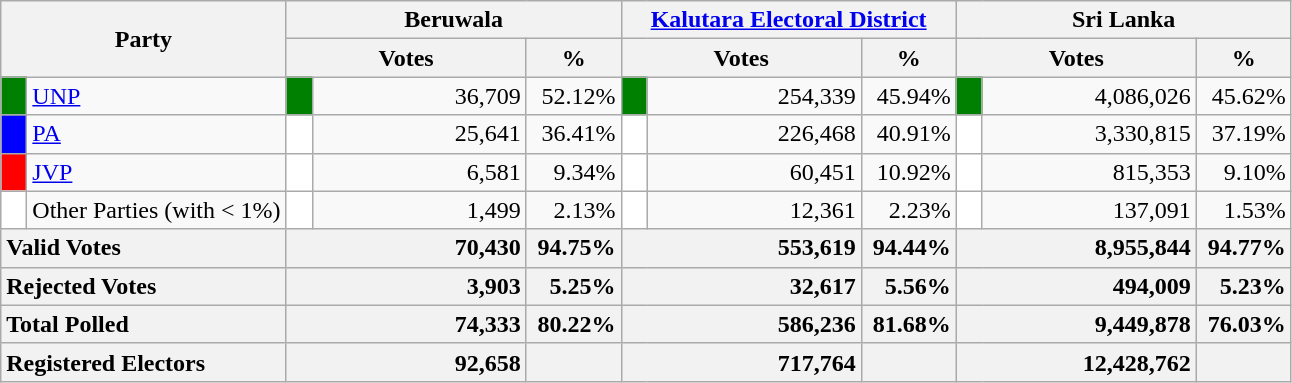<table class="wikitable">
<tr>
<th colspan="2" width="144px"rowspan="2">Party</th>
<th colspan="3" width="216px">Beruwala</th>
<th colspan="3" width="216px"><a href='#'>Kalutara Electoral District</a></th>
<th colspan="3" width="216px">Sri Lanka</th>
</tr>
<tr>
<th colspan="2" width="144px">Votes</th>
<th>%</th>
<th colspan="2" width="144px">Votes</th>
<th>%</th>
<th colspan="2" width="144px">Votes</th>
<th>%</th>
</tr>
<tr>
<td style="background-color:green;" width="10px"></td>
<td style="text-align:left;"><a href='#'>UNP</a></td>
<td style="background-color:green;" width="10px"></td>
<td style="text-align:right;">36,709</td>
<td style="text-align:right;">52.12%</td>
<td style="background-color:green;" width="10px"></td>
<td style="text-align:right;">254,339</td>
<td style="text-align:right;">45.94%</td>
<td style="background-color:green;" width="10px"></td>
<td style="text-align:right;">4,086,026</td>
<td style="text-align:right;">45.62%</td>
</tr>
<tr>
<td style="background-color:blue;" width="10px"></td>
<td style="text-align:left;"><a href='#'>PA</a></td>
<td style="background-color:white;" width="10px"></td>
<td style="text-align:right;">25,641</td>
<td style="text-align:right;">36.41%</td>
<td style="background-color:white;" width="10px"></td>
<td style="text-align:right;">226,468</td>
<td style="text-align:right;">40.91%</td>
<td style="background-color:white;" width="10px"></td>
<td style="text-align:right;">3,330,815</td>
<td style="text-align:right;">37.19%</td>
</tr>
<tr>
<td style="background-color:red;" width="10px"></td>
<td style="text-align:left;"><a href='#'>JVP</a></td>
<td style="background-color:white;" width="10px"></td>
<td style="text-align:right;">6,581</td>
<td style="text-align:right;">9.34%</td>
<td style="background-color:white;" width="10px"></td>
<td style="text-align:right;">60,451</td>
<td style="text-align:right;">10.92%</td>
<td style="background-color:white;" width="10px"></td>
<td style="text-align:right;">815,353</td>
<td style="text-align:right;">9.10%</td>
</tr>
<tr>
<td style="background-color:white;" width="10px"></td>
<td style="text-align:left;">Other Parties (with < 1%)</td>
<td style="background-color:white;" width="10px"></td>
<td style="text-align:right;">1,499</td>
<td style="text-align:right;">2.13%</td>
<td style="background-color:white;" width="10px"></td>
<td style="text-align:right;">12,361</td>
<td style="text-align:right;">2.23%</td>
<td style="background-color:white;" width="10px"></td>
<td style="text-align:right;">137,091</td>
<td style="text-align:right;">1.53%</td>
</tr>
<tr>
<th colspan="2" width="144px"style="text-align:left;">Valid Votes</th>
<th style="text-align:right;"colspan="2" width="144px">70,430</th>
<th style="text-align:right;">94.75%</th>
<th style="text-align:right;"colspan="2" width="144px">553,619</th>
<th style="text-align:right;">94.44%</th>
<th style="text-align:right;"colspan="2" width="144px">8,955,844</th>
<th style="text-align:right;">94.77%</th>
</tr>
<tr>
<th colspan="2" width="144px"style="text-align:left;">Rejected Votes</th>
<th style="text-align:right;"colspan="2" width="144px">3,903</th>
<th style="text-align:right;">5.25%</th>
<th style="text-align:right;"colspan="2" width="144px">32,617</th>
<th style="text-align:right;">5.56%</th>
<th style="text-align:right;"colspan="2" width="144px">494,009</th>
<th style="text-align:right;">5.23%</th>
</tr>
<tr>
<th colspan="2" width="144px"style="text-align:left;">Total Polled</th>
<th style="text-align:right;"colspan="2" width="144px">74,333</th>
<th style="text-align:right;">80.22%</th>
<th style="text-align:right;"colspan="2" width="144px">586,236</th>
<th style="text-align:right;">81.68%</th>
<th style="text-align:right;"colspan="2" width="144px">9,449,878</th>
<th style="text-align:right;">76.03%</th>
</tr>
<tr>
<th colspan="2" width="144px"style="text-align:left;">Registered Electors</th>
<th style="text-align:right;"colspan="2" width="144px">92,658</th>
<th></th>
<th style="text-align:right;"colspan="2" width="144px">717,764</th>
<th></th>
<th style="text-align:right;"colspan="2" width="144px">12,428,762</th>
<th></th>
</tr>
</table>
